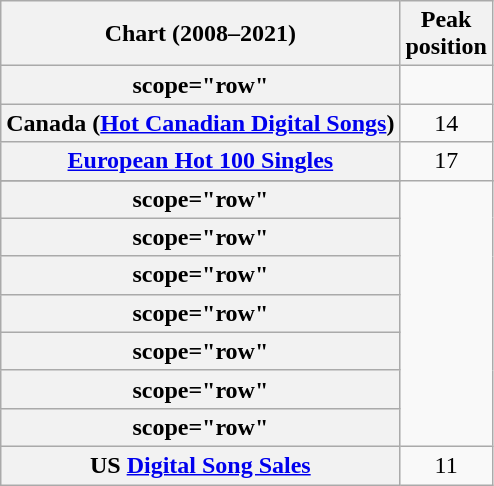<table class="wikitable sortable plainrowheaders" style="text-align:center;">
<tr>
<th>Chart (2008–2021)</th>
<th>Peak<br>position</th>
</tr>
<tr>
<th>scope="row" </th>
</tr>
<tr>
<th scope="row">Canada (<a href='#'>Hot Canadian Digital Songs</a>)</th>
<td>14</td>
</tr>
<tr>
<th scope="row"><a href='#'>European Hot 100 Singles</a></th>
<td>17</td>
</tr>
<tr>
</tr>
<tr>
<th>scope="row" </th>
</tr>
<tr>
<th>scope="row" </th>
</tr>
<tr>
<th>scope="row" </th>
</tr>
<tr>
<th>scope="row" </th>
</tr>
<tr>
<th>scope="row" </th>
</tr>
<tr>
<th>scope="row" </th>
</tr>
<tr>
<th>scope="row" </th>
</tr>
<tr>
<th scope="row">US <a href='#'>Digital Song Sales</a></th>
<td>11</td>
</tr>
</table>
